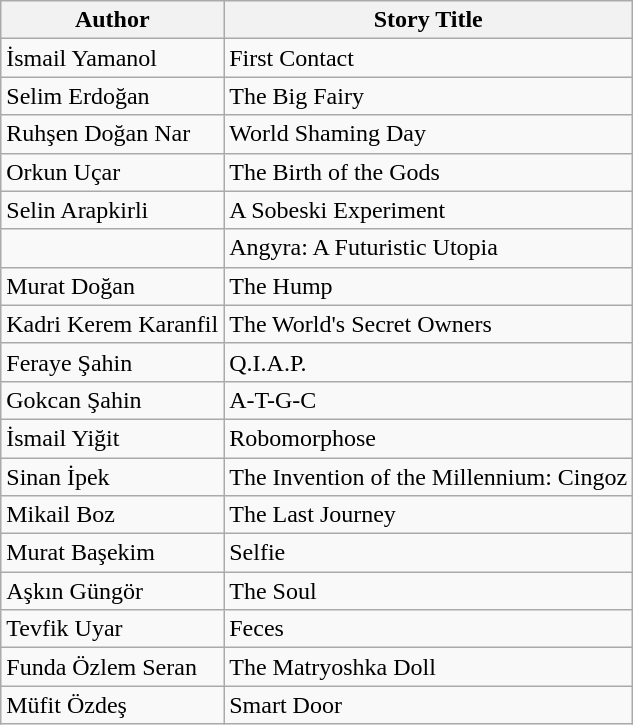<table class="wikitable">
<tr>
<th>Author</th>
<th>Story Title</th>
</tr>
<tr>
<td>İsmail Yamanol</td>
<td>First Contact</td>
</tr>
<tr>
<td>Selim Erdoğan</td>
<td>The Big Fairy</td>
</tr>
<tr>
<td>Ruhşen Doğan Nar</td>
<td>World Shaming Day</td>
</tr>
<tr>
<td>Orkun Uçar</td>
<td>The Birth of the Gods</td>
</tr>
<tr>
<td>Selin Arapkirli</td>
<td>A Sobeski Experiment</td>
</tr>
<tr>
<td></td>
<td>Angyra: A Futuristic Utopia</td>
</tr>
<tr>
<td>Murat Doğan</td>
<td>The Hump</td>
</tr>
<tr>
<td>Kadri Kerem Karanfil</td>
<td>The World's Secret Owners</td>
</tr>
<tr>
<td>Feraye Şahin</td>
<td>Q.I.A.P.</td>
</tr>
<tr>
<td>Gokcan Şahin</td>
<td>A-T-G-C</td>
</tr>
<tr>
<td>İsmail Yiğit</td>
<td>Robomorphose</td>
</tr>
<tr>
<td>Sinan İpek</td>
<td>The Invention of the Millennium: Cingoz</td>
</tr>
<tr>
<td>Mikail Boz</td>
<td>The Last Journey</td>
</tr>
<tr>
<td>Murat Başekim</td>
<td>Selfie</td>
</tr>
<tr>
<td>Aşkın Güngör</td>
<td>The Soul</td>
</tr>
<tr>
<td>Tevfik Uyar</td>
<td>Feces</td>
</tr>
<tr>
<td>Funda Özlem Seran</td>
<td>The Matryoshka Doll</td>
</tr>
<tr>
<td>Müfit Özdeş</td>
<td>Smart Door</td>
</tr>
</table>
